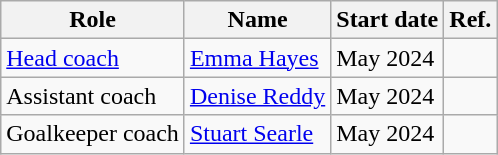<table class="wikitable">
<tr>
<th>Role</th>
<th>Name</th>
<th>Start date</th>
<th>Ref.</th>
</tr>
<tr>
<td><a href='#'>Head coach</a></td>
<td> <a href='#'>Emma Hayes</a></td>
<td>May 2024</td>
<td></td>
</tr>
<tr>
<td>Assistant coach</td>
<td> <a href='#'>Denise Reddy</a></td>
<td>May 2024</td>
<td></td>
</tr>
<tr>
<td>Goalkeeper coach</td>
<td> <a href='#'>Stuart Searle</a></td>
<td>May 2024</td>
<td></td>
</tr>
</table>
